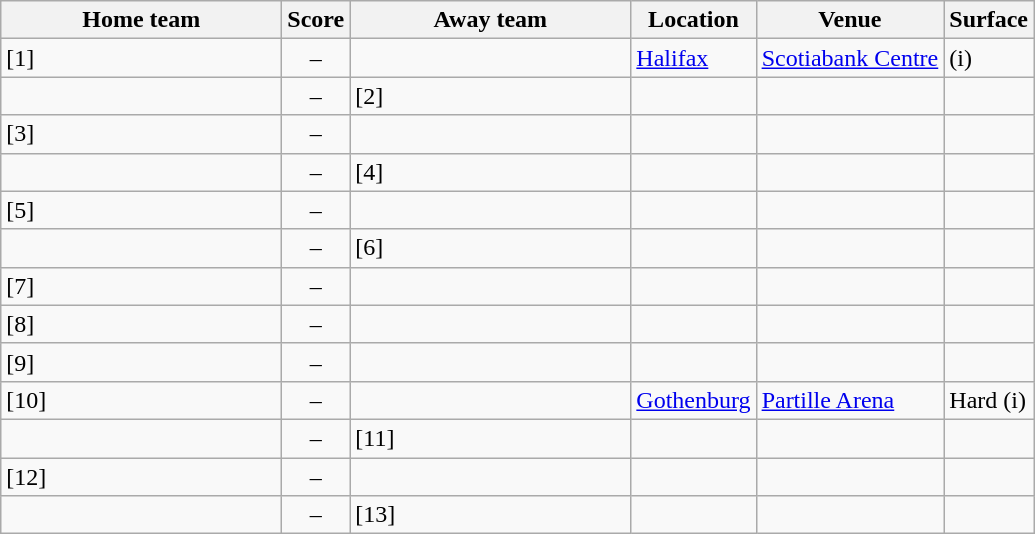<table class="wikitable nowrap">
<tr>
<th width=180>Home team</th>
<th>Score</th>
<th width=180>Away team</th>
<th>Location</th>
<th>Venue</th>
<th>Surface</th>
</tr>
<tr>
<td> [1]</td>
<td align=center>–</td>
<td></td>
<td><a href='#'>Halifax</a></td>
<td><a href='#'>Scotiabank Centre</a></td>
<td>(i)</td>
</tr>
<tr>
<td></td>
<td align=center>–</td>
<td> [2]</td>
<td></td>
<td></td>
<td></td>
</tr>
<tr>
<td> [3]</td>
<td align=center>–</td>
<td></td>
<td></td>
<td></td>
<td></td>
</tr>
<tr>
<td></td>
<td align=center>–</td>
<td> [4]</td>
<td></td>
<td></td>
<td></td>
</tr>
<tr>
<td> [5]</td>
<td align=center>–</td>
<td></td>
<td></td>
<td></td>
<td></td>
</tr>
<tr>
<td></td>
<td align=center>–</td>
<td> [6]</td>
<td></td>
<td></td>
<td></td>
</tr>
<tr>
<td> [7]</td>
<td align=center>–</td>
<td></td>
<td></td>
<td></td>
<td></td>
</tr>
<tr>
<td> [8]</td>
<td align=center>–</td>
<td></td>
<td></td>
<td></td>
<td></td>
</tr>
<tr>
<td> [9]</td>
<td align=center>–</td>
<td></td>
<td></td>
<td></td>
<td></td>
</tr>
<tr>
<td> [10]</td>
<td align=center>–</td>
<td></td>
<td><a href='#'>Gothenburg</a></td>
<td><a href='#'>Partille Arena</a></td>
<td>Hard (i)</td>
</tr>
<tr>
<td></td>
<td align=center>–</td>
<td> [11]</td>
<td></td>
<td></td>
<td></td>
</tr>
<tr>
<td> [12]</td>
<td align=center>–</td>
<td></td>
<td></td>
<td></td>
<td></td>
</tr>
<tr>
<td></td>
<td align=center>–</td>
<td> [13]</td>
<td></td>
<td></td>
<td></td>
</tr>
</table>
